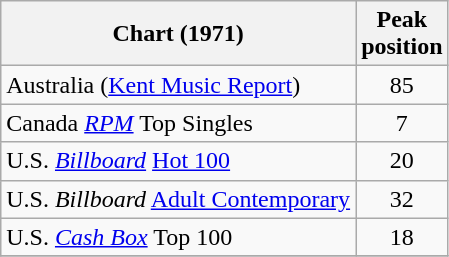<table class="wikitable sortable">
<tr>
<th>Chart (1971)</th>
<th>Peak<br>position</th>
</tr>
<tr>
<td>Australia (<a href='#'>Kent Music Report</a>)</td>
<td style="text-align:center;">85</td>
</tr>
<tr>
<td>Canada <em><a href='#'>RPM</a></em> Top Singles</td>
<td style="text-align:center;">7</td>
</tr>
<tr>
<td>U.S. <em><a href='#'>Billboard</a></em> <a href='#'>Hot 100</a></td>
<td style="text-align:center;">20</td>
</tr>
<tr>
<td>U.S. <em>Billboard</em> <a href='#'>Adult Contemporary</a></td>
<td style="text-align:center;">32</td>
</tr>
<tr>
<td>U.S. <a href='#'><em>Cash Box</em></a> Top 100</td>
<td align="center">18</td>
</tr>
<tr>
</tr>
</table>
